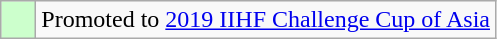<table class="wikitable">
<tr>
<td style="background:#ccffcc">    </td>
<td>Promoted to <a href='#'>2019 IIHF Challenge Cup of Asia</a></td>
</tr>
</table>
